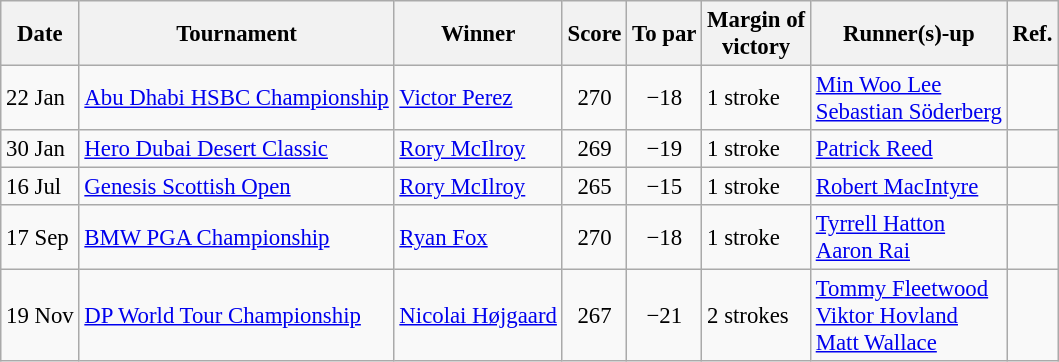<table class=wikitable style="font-size:95%">
<tr>
<th>Date</th>
<th>Tournament</th>
<th>Winner</th>
<th>Score</th>
<th>To par</th>
<th>Margin of<br>victory</th>
<th>Runner(s)-up</th>
<th>Ref.</th>
</tr>
<tr>
<td>22 Jan</td>
<td><a href='#'>Abu Dhabi HSBC Championship</a></td>
<td> <a href='#'>Victor Perez</a></td>
<td align=center>270</td>
<td align=center>−18</td>
<td>1 stroke</td>
<td> <a href='#'>Min Woo Lee</a><br> <a href='#'>Sebastian Söderberg</a></td>
<td></td>
</tr>
<tr>
<td>30 Jan</td>
<td><a href='#'>Hero Dubai Desert Classic</a></td>
<td> <a href='#'>Rory McIlroy</a></td>
<td align=center>269</td>
<td align=center>−19</td>
<td>1 stroke</td>
<td> <a href='#'>Patrick Reed</a></td>
<td></td>
</tr>
<tr>
<td>16 Jul</td>
<td><a href='#'>Genesis Scottish Open</a></td>
<td> <a href='#'>Rory McIlroy</a></td>
<td align=center>265</td>
<td align=center>−15</td>
<td>1 stroke</td>
<td> <a href='#'>Robert MacIntyre</a></td>
<td></td>
</tr>
<tr>
<td>17 Sep</td>
<td><a href='#'>BMW PGA Championship</a></td>
<td> <a href='#'>Ryan Fox</a></td>
<td align=center>270</td>
<td align=center>−18</td>
<td>1 stroke</td>
<td> <a href='#'>Tyrrell Hatton</a><br> <a href='#'>Aaron Rai</a></td>
<td></td>
</tr>
<tr>
<td>19 Nov</td>
<td><a href='#'>DP World Tour Championship</a></td>
<td> <a href='#'>Nicolai Højgaard</a></td>
<td align=center>267</td>
<td align=center>−21</td>
<td>2 strokes</td>
<td> <a href='#'>Tommy Fleetwood</a><br> <a href='#'>Viktor Hovland</a><br> <a href='#'>Matt Wallace</a></td>
<td></td>
</tr>
</table>
